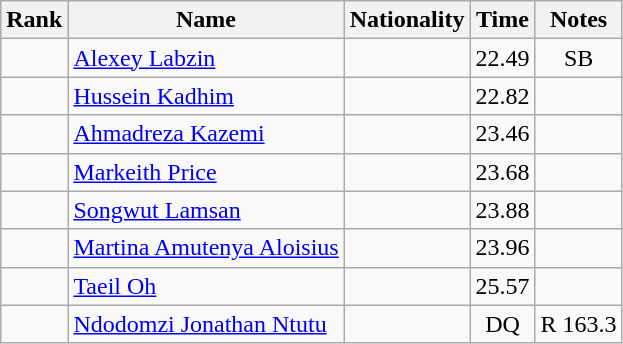<table class="wikitable sortable" style="text-align:center">
<tr>
<th>Rank</th>
<th>Name</th>
<th>Nationality</th>
<th>Time</th>
<th>Notes</th>
</tr>
<tr>
<td></td>
<td align=left><a href='#'>Alexey Labzin</a></td>
<td align=left></td>
<td>22.49</td>
<td>SB</td>
</tr>
<tr>
<td></td>
<td align=left><a href='#'>Hussein Kadhim</a></td>
<td align=left></td>
<td>22.82</td>
<td></td>
</tr>
<tr>
<td></td>
<td align=left><a href='#'>Ahmadreza Kazemi</a></td>
<td align=left></td>
<td>23.46</td>
<td></td>
</tr>
<tr>
<td></td>
<td align=left><a href='#'>Markeith Price</a></td>
<td align=left></td>
<td>23.68</td>
<td></td>
</tr>
<tr>
<td></td>
<td align=left><a href='#'>Songwut Lamsan</a></td>
<td align=left></td>
<td>23.88</td>
<td></td>
</tr>
<tr>
<td></td>
<td align=left><a href='#'>Martina Amutenya Aloisius</a></td>
<td align=left></td>
<td>23.96</td>
<td></td>
</tr>
<tr>
<td></td>
<td align=left><a href='#'>Taeil Oh</a></td>
<td align=left></td>
<td>25.57</td>
<td></td>
</tr>
<tr>
<td></td>
<td align=left><a href='#'>Ndodomzi Jonathan Ntutu</a></td>
<td align=left></td>
<td>DQ</td>
<td>R 163.3</td>
</tr>
</table>
